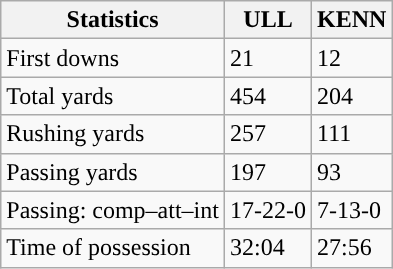<table class="wikitable" style="float:left">
<tr>
<th>Statistics</th>
<th>ULL</th>
<th>KENN</th>
</tr>
<tr>
<td>First downs</td>
<td>21</td>
<td>12</td>
</tr>
<tr>
<td>Total yards</td>
<td>454</td>
<td>204</td>
</tr>
<tr>
<td>Rushing yards</td>
<td>257</td>
<td>111</td>
</tr>
<tr>
<td>Passing yards</td>
<td>197</td>
<td>93</td>
</tr>
<tr>
<td>Passing: comp–att–int</td>
<td>17-22-0</td>
<td>7-13-0</td>
</tr>
<tr>
<td>Time of possession</td>
<td>32:04</td>
<td>27:56</td>
</tr>
</table>
